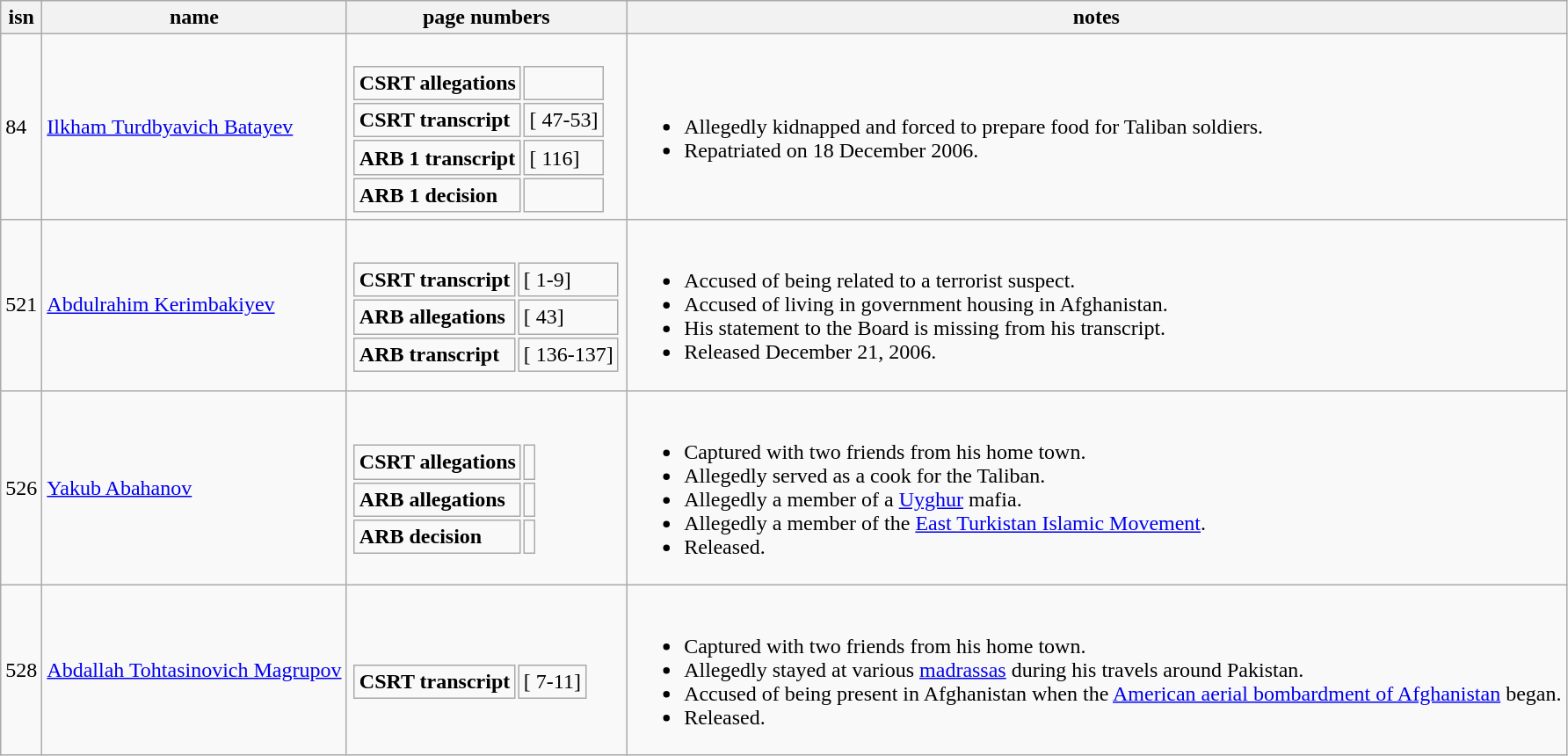<table class="wikitable">
<tr>
<th><strong>isn</strong></th>
<th><strong>name</strong></th>
<th><strong>page numbers</strong></th>
<th><strong>notes</strong></th>
</tr>
<tr>
<td>84</td>
<td><a href='#'>Ilkham Turdbyavich Batayev</a></td>
<td><br><table>
<tr>
<td><strong>CSRT allegations</strong></td>
<td></td>
</tr>
<tr>
<td><strong>CSRT transcript</strong></td>
<td>[ 47-53]</td>
</tr>
<tr>
<td><strong>ARB 1 transcript</strong></td>
<td>[ 116]</td>
</tr>
<tr>
<td><strong>ARB 1 decision</strong></td>
<td></td>
</tr>
</table>
</td>
<td><br><ul><li>Allegedly kidnapped and forced to prepare food for Taliban soldiers.</li><li>Repatriated on 18 December 2006.</li></ul></td>
</tr>
<tr>
<td>521</td>
<td><a href='#'>Abdulrahim Kerimbakiyev</a></td>
<td><br><table>
<tr>
<td><strong>CSRT transcript</strong></td>
<td>[ 1-9]</td>
</tr>
<tr>
<td><strong>ARB allegations</strong></td>
<td>[ 43]</td>
</tr>
<tr>
<td><strong>ARB transcript</strong></td>
<td>[ 136-137]</td>
</tr>
</table>
</td>
<td><br><ul><li>Accused of being related to a terrorist suspect.</li><li>Accused of living in government housing in Afghanistan.</li><li>His statement to the Board is missing from his transcript.</li><li>Released December 21, 2006.</li></ul></td>
</tr>
<tr>
<td>526</td>
<td><a href='#'>Yakub Abahanov</a></td>
<td><br><table>
<tr>
<td><strong>CSRT allegations</strong></td>
<td></td>
</tr>
<tr>
<td><strong>ARB allegations</strong></td>
<td></td>
</tr>
<tr>
<td><strong>ARB decision</strong></td>
<td></td>
</tr>
</table>
</td>
<td><br><ul><li>Captured with two friends from his home town.</li><li>Allegedly served as a cook for the Taliban.</li><li>Allegedly a member of a <a href='#'>Uyghur</a> mafia.</li><li>Allegedly a member of the <a href='#'>East Turkistan Islamic Movement</a>.</li><li>Released.</li></ul></td>
</tr>
<tr>
<td>528</td>
<td><a href='#'>Abdallah Tohtasinovich Magrupov</a></td>
<td><br><table>
<tr>
<td><strong>CSRT transcript</strong></td>
<td>[ 7-11]</td>
</tr>
</table>
</td>
<td><br><ul><li>Captured with two friends from his home town.</li><li>Allegedly stayed at various <a href='#'>madrassas</a> during his travels around Pakistan.</li><li>Accused of being present in Afghanistan when the <a href='#'>American aerial bombardment of Afghanistan</a> began.</li><li>Released.</li></ul></td>
</tr>
</table>
